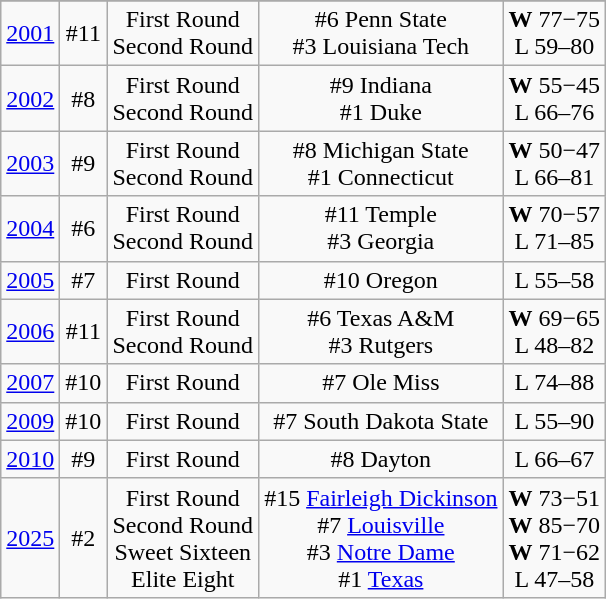<table class="wikitable" style="text-align:center">
<tr>
</tr>
<tr>
<td rowspan=1><a href='#'>2001</a></td>
<td>#11</td>
<td>First Round<br>Second Round</td>
<td>#6 Penn State<br>#3 Louisiana Tech</td>
<td><strong>W</strong> 77−75<br>L 59–80</td>
</tr>
<tr style="text-align:center;">
<td rowspan=1><a href='#'>2002</a></td>
<td>#8</td>
<td>First Round<br>Second Round</td>
<td>#9 Indiana<br>#1 Duke</td>
<td><strong>W</strong> 55−45<br>L 66–76</td>
</tr>
<tr style="text-align:center;">
<td rowspan=1><a href='#'>2003</a></td>
<td>#9</td>
<td>First Round<br>Second Round</td>
<td>#8 Michigan State<br>#1 Connecticut</td>
<td><strong>W</strong> 50−47<br>L 66–81</td>
</tr>
<tr style="text-align:center;">
<td rowspan=1><a href='#'>2004</a></td>
<td>#6</td>
<td>First Round<br>Second Round</td>
<td>#11 Temple<br>#3 Georgia</td>
<td><strong>W</strong> 70−57<br>L 71–85</td>
</tr>
<tr style="text-align:center;">
<td rowspan=1><a href='#'>2005</a></td>
<td>#7</td>
<td>First Round</td>
<td>#10 Oregon</td>
<td>L 55–58</td>
</tr>
<tr style="text-align:center;">
<td rowspan=1><a href='#'>2006</a></td>
<td>#11</td>
<td>First Round<br>Second Round</td>
<td>#6 Texas A&M<br>#3 Rutgers</td>
<td><strong>W</strong> 69−65<br>L 48–82</td>
</tr>
<tr style="text-align:center;">
<td rowspan=1><a href='#'>2007</a></td>
<td>#10</td>
<td>First Round</td>
<td>#7 Ole Miss</td>
<td>L 74–88</td>
</tr>
<tr style="text-align:center;">
<td rowspan=1><a href='#'>2009</a></td>
<td>#10</td>
<td>First Round</td>
<td>#7 South Dakota State</td>
<td>L 55–90</td>
</tr>
<tr style="text-align:center;">
<td rowspan=1><a href='#'>2010</a></td>
<td>#9</td>
<td>First Round</td>
<td>#8 Dayton</td>
<td>L 66–67</td>
</tr>
<tr style="text-align:center;">
<td rowspan=1><a href='#'>2025</a></td>
<td>#2</td>
<td>First Round<br>Second Round<br>Sweet Sixteen<br>Elite Eight</td>
<td>#15 <a href='#'>Fairleigh Dickinson</a><br>#7 <a href='#'>Louisville</a><br>#3 <a href='#'>Notre Dame</a><br>#1 <a href='#'>Texas</a></td>
<td><strong>W</strong> 73−51<br><strong>W</strong> 85−70<br><strong>W</strong> 71−62<br>L 47–58</td>
</tr>
</table>
